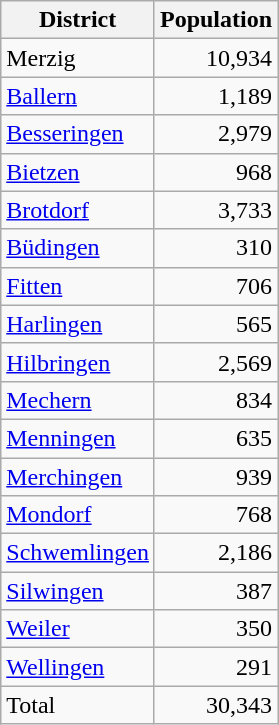<table class="wikitable sortable">
<tr class="hintergrundfarbe5">
<th>District</th>
<th>Population</th>
</tr>
<tr>
<td>Merzig</td>
<td style="text-align:right">10,934</td>
</tr>
<tr>
<td><a href='#'>Ballern</a></td>
<td style="text-align:right">1,189</td>
</tr>
<tr>
<td><a href='#'>Besseringen</a></td>
<td style="text-align:right">2,979</td>
</tr>
<tr>
<td><a href='#'>Bietzen</a></td>
<td style="text-align:right">968</td>
</tr>
<tr>
<td><a href='#'>Brotdorf</a></td>
<td style="text-align:right">3,733</td>
</tr>
<tr>
<td><a href='#'>Büdingen</a></td>
<td style="text-align:right">310</td>
</tr>
<tr>
<td><a href='#'>Fitten</a></td>
<td style="text-align:right">706</td>
</tr>
<tr>
<td><a href='#'>Harlingen</a></td>
<td style="text-align:right">565</td>
</tr>
<tr>
<td><a href='#'>Hilbringen</a></td>
<td style="text-align:right">2,569</td>
</tr>
<tr>
<td><a href='#'>Mechern</a></td>
<td style="text-align:right">834</td>
</tr>
<tr>
<td><a href='#'>Menningen</a></td>
<td style="text-align:right">635</td>
</tr>
<tr>
<td><a href='#'>Merchingen</a></td>
<td style="text-align:right">939</td>
</tr>
<tr>
<td><a href='#'>Mondorf</a></td>
<td style="text-align:right">768</td>
</tr>
<tr>
<td><a href='#'>Schwemlingen</a></td>
<td style="text-align:right">2,186</td>
</tr>
<tr>
<td><a href='#'>Silwingen</a></td>
<td style="text-align:right">387</td>
</tr>
<tr>
<td><a href='#'>Weiler</a></td>
<td style="text-align:right">350</td>
</tr>
<tr>
<td><a href='#'>Wellingen</a></td>
<td style="text-align:right">291</td>
</tr>
<tr>
<td>Total</td>
<td style="text-align:right">30,343</td>
</tr>
</table>
